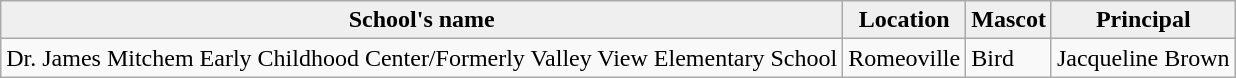<table class="wikitable">
<tr>
<th style="background:#efefef;">School's name</th>
<th style="background:#efefef;">Location</th>
<th style="background:#efefef;">Mascot</th>
<th style="background:#efefef;">Principal</th>
</tr>
<tr>
<td>Dr. James Mitchem Early Childhood Center/Formerly Valley View Elementary School</td>
<td>Romeoville</td>
<td>Bird</td>
<td>Jacqueline Brown</td>
</tr>
</table>
